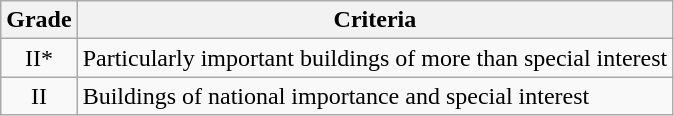<table class="wikitable">
<tr>
<th>Grade</th>
<th>Criteria</th>
</tr>
<tr>
<td align="center" >II*</td>
<td>Particularly important buildings of more than special interest</td>
</tr>
<tr>
<td align="center" >II</td>
<td>Buildings of national importance and special interest</td>
</tr>
</table>
